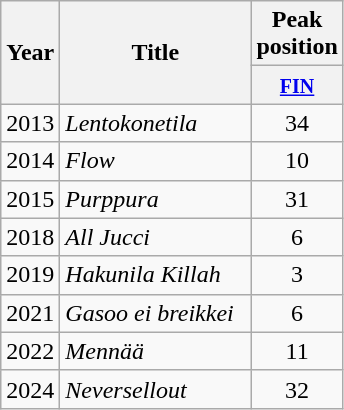<table class="wikitable">
<tr>
<th align="center" rowspan="2">Year</th>
<th align="center" rowspan="2" width="120">Title</th>
<th align="center" colspan="1">Peak position</th>
</tr>
<tr>
<th width="20"><small><a href='#'>FIN</a></small><br></th>
</tr>
<tr>
<td align="center">2013</td>
<td><em>Lentokonetila</em></td>
<td align="center">34</td>
</tr>
<tr>
<td align="center">2014</td>
<td><em>Flow</em></td>
<td align="center">10</td>
</tr>
<tr>
<td align="center">2015</td>
<td><em>Purppura</em></td>
<td align="center">31<br></td>
</tr>
<tr>
<td align="center">2018</td>
<td><em>All Jucci</em></td>
<td align="center">6<br></td>
</tr>
<tr>
<td align="center">2019</td>
<td><em>Hakunila Killah</em></td>
<td align="center">3<br></td>
</tr>
<tr>
<td align="center">2021</td>
<td><em>Gasoo ei breikkei</em></td>
<td align="center">6<br></td>
</tr>
<tr>
<td align="center">2022</td>
<td><em>Mennää</em></td>
<td align="center">11<br></td>
</tr>
<tr>
<td align="center">2024</td>
<td><em>Neversellout</em></td>
<td align="center">32<br></td>
</tr>
</table>
